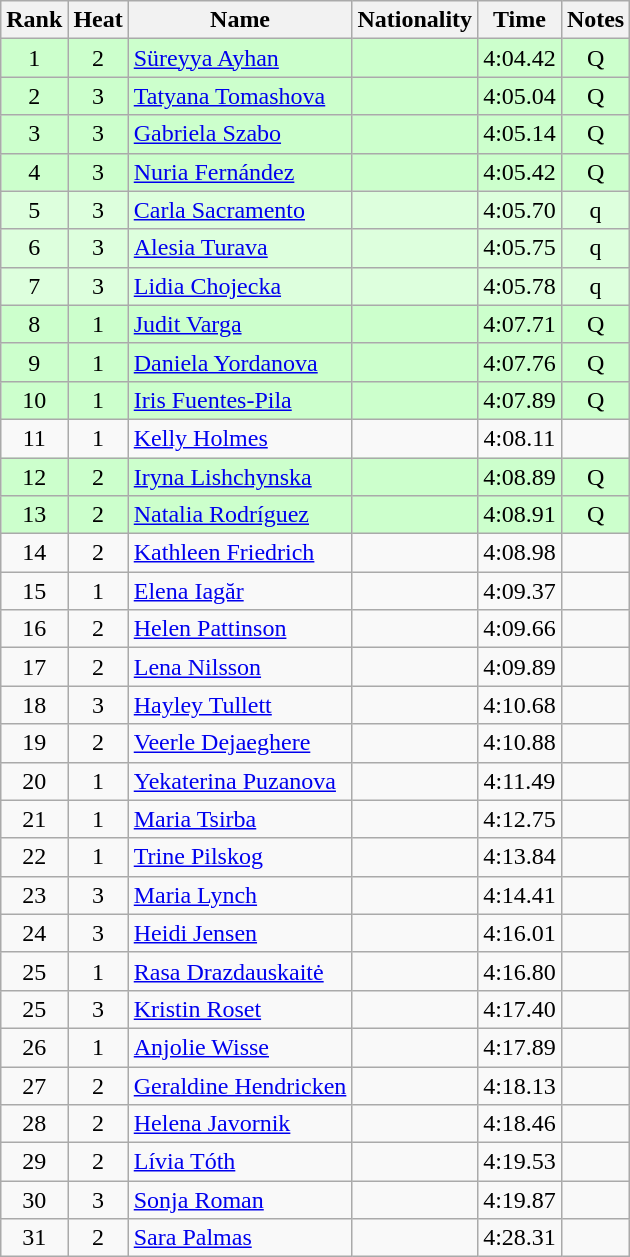<table class="wikitable sortable" style="text-align:center">
<tr>
<th>Rank</th>
<th>Heat</th>
<th>Name</th>
<th>Nationality</th>
<th>Time</th>
<th>Notes</th>
</tr>
<tr bgcolor=ccffcc>
<td>1</td>
<td>2</td>
<td align=left><a href='#'>Süreyya Ayhan</a></td>
<td align=left></td>
<td>4:04.42</td>
<td>Q</td>
</tr>
<tr bgcolor=ccffcc>
<td>2</td>
<td>3</td>
<td align=left><a href='#'>Tatyana Tomashova</a></td>
<td align=left></td>
<td>4:05.04</td>
<td>Q</td>
</tr>
<tr bgcolor=ccffcc>
<td>3</td>
<td>3</td>
<td align=left><a href='#'>Gabriela Szabo</a></td>
<td align=left></td>
<td>4:05.14</td>
<td>Q</td>
</tr>
<tr bgcolor=ccffcc>
<td>4</td>
<td>3</td>
<td align=left><a href='#'>Nuria Fernández</a></td>
<td align=left></td>
<td>4:05.42</td>
<td>Q</td>
</tr>
<tr bgcolor=ddffdd>
<td>5</td>
<td>3</td>
<td align=left><a href='#'>Carla Sacramento</a></td>
<td align=left></td>
<td>4:05.70</td>
<td>q</td>
</tr>
<tr bgcolor=ddffdd>
<td>6</td>
<td>3</td>
<td align=left><a href='#'>Alesia Turava</a></td>
<td align=left></td>
<td>4:05.75</td>
<td>q</td>
</tr>
<tr bgcolor=ddffdd>
<td>7</td>
<td>3</td>
<td align=left><a href='#'>Lidia Chojecka</a></td>
<td align=left></td>
<td>4:05.78</td>
<td>q</td>
</tr>
<tr bgcolor=ccffcc>
<td>8</td>
<td>1</td>
<td align=left><a href='#'>Judit Varga</a></td>
<td align=left></td>
<td>4:07.71</td>
<td>Q</td>
</tr>
<tr bgcolor=ccffcc>
<td>9</td>
<td>1</td>
<td align=left><a href='#'>Daniela Yordanova</a></td>
<td align=left></td>
<td>4:07.76</td>
<td>Q</td>
</tr>
<tr bgcolor=ccffcc>
<td>10</td>
<td>1</td>
<td align=left><a href='#'>Iris Fuentes-Pila</a></td>
<td align=left></td>
<td>4:07.89</td>
<td>Q</td>
</tr>
<tr>
<td>11</td>
<td>1</td>
<td align=left><a href='#'>Kelly Holmes</a></td>
<td align=left></td>
<td>4:08.11</td>
<td></td>
</tr>
<tr bgcolor=ccffcc>
<td>12</td>
<td>2</td>
<td align=left><a href='#'>Iryna Lishchynska</a></td>
<td align=left></td>
<td>4:08.89</td>
<td>Q</td>
</tr>
<tr bgcolor=ccffcc>
<td>13</td>
<td>2</td>
<td align=left><a href='#'>Natalia Rodríguez</a></td>
<td align=left></td>
<td>4:08.91</td>
<td>Q</td>
</tr>
<tr>
<td>14</td>
<td>2</td>
<td align=left><a href='#'>Kathleen Friedrich</a></td>
<td align=left></td>
<td>4:08.98</td>
<td></td>
</tr>
<tr>
<td>15</td>
<td>1</td>
<td align=left><a href='#'>Elena Iagăr</a></td>
<td align=left></td>
<td>4:09.37</td>
<td></td>
</tr>
<tr>
<td>16</td>
<td>2</td>
<td align=left><a href='#'>Helen Pattinson</a></td>
<td align=left></td>
<td>4:09.66</td>
<td></td>
</tr>
<tr>
<td>17</td>
<td>2</td>
<td align=left><a href='#'>Lena Nilsson</a></td>
<td align=left></td>
<td>4:09.89</td>
<td></td>
</tr>
<tr>
<td>18</td>
<td>3</td>
<td align=left><a href='#'>Hayley Tullett</a></td>
<td align=left></td>
<td>4:10.68</td>
<td></td>
</tr>
<tr>
<td>19</td>
<td>2</td>
<td align=left><a href='#'>Veerle Dejaeghere</a></td>
<td align=left></td>
<td>4:10.88</td>
<td></td>
</tr>
<tr>
<td>20</td>
<td>1</td>
<td align=left><a href='#'>Yekaterina Puzanova</a></td>
<td align=left></td>
<td>4:11.49</td>
<td></td>
</tr>
<tr>
<td>21</td>
<td>1</td>
<td align=left><a href='#'>Maria Tsirba</a></td>
<td align=left></td>
<td>4:12.75</td>
<td></td>
</tr>
<tr>
<td>22</td>
<td>1</td>
<td align=left><a href='#'>Trine Pilskog</a></td>
<td align=left></td>
<td>4:13.84</td>
<td></td>
</tr>
<tr>
<td>23</td>
<td>3</td>
<td align=left><a href='#'>Maria Lynch</a></td>
<td align=left></td>
<td>4:14.41</td>
<td></td>
</tr>
<tr>
<td>24</td>
<td>3</td>
<td align=left><a href='#'>Heidi Jensen</a></td>
<td align=left></td>
<td>4:16.01</td>
<td></td>
</tr>
<tr>
<td>25</td>
<td>1</td>
<td align=left><a href='#'>Rasa Drazdauskaitė</a></td>
<td align=left></td>
<td>4:16.80</td>
<td></td>
</tr>
<tr>
<td>25</td>
<td>3</td>
<td align=left><a href='#'>Kristin Roset</a></td>
<td align=left></td>
<td>4:17.40</td>
<td></td>
</tr>
<tr>
<td>26</td>
<td>1</td>
<td align=left><a href='#'>Anjolie Wisse</a></td>
<td align=left></td>
<td>4:17.89</td>
<td></td>
</tr>
<tr>
<td>27</td>
<td>2</td>
<td align=left><a href='#'>Geraldine Hendricken</a></td>
<td align=left></td>
<td>4:18.13</td>
<td></td>
</tr>
<tr>
<td>28</td>
<td>2</td>
<td align=left><a href='#'>Helena Javornik</a></td>
<td align=left></td>
<td>4:18.46</td>
<td></td>
</tr>
<tr>
<td>29</td>
<td>2</td>
<td align=left><a href='#'>Lívia Tóth</a></td>
<td align=left></td>
<td>4:19.53</td>
<td></td>
</tr>
<tr>
<td>30</td>
<td>3</td>
<td align=left><a href='#'>Sonja Roman</a></td>
<td align=left></td>
<td>4:19.87</td>
<td></td>
</tr>
<tr>
<td>31</td>
<td>2</td>
<td align=left><a href='#'>Sara Palmas</a></td>
<td align=left></td>
<td>4:28.31</td>
<td></td>
</tr>
</table>
